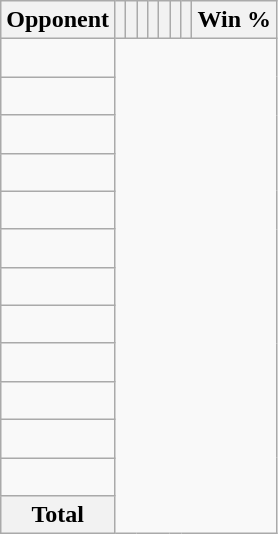<table class="wikitable sortable collapsible collapsed" style="text-align: center;">
<tr>
<th>Opponent</th>
<th></th>
<th></th>
<th></th>
<th></th>
<th></th>
<th></th>
<th></th>
<th>Win %</th>
</tr>
<tr>
<td align="left"><br></td>
</tr>
<tr>
<td align="left"><br></td>
</tr>
<tr>
<td align="left"><br></td>
</tr>
<tr>
<td align="left"><br></td>
</tr>
<tr>
<td align="left"><br></td>
</tr>
<tr>
<td align="left"><br></td>
</tr>
<tr>
<td align="left"><br></td>
</tr>
<tr>
<td align="left"><br></td>
</tr>
<tr>
<td align="left"><br></td>
</tr>
<tr>
<td align="left"><br></td>
</tr>
<tr>
<td align="left"><br></td>
</tr>
<tr>
<td align="left"><br></td>
</tr>
<tr class="sortbottom">
<th>Total<br></th>
</tr>
</table>
